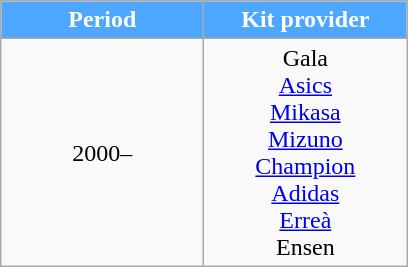<table class="wikitable" style="text-align: center">
<tr>
<th style="width:8em; color:#FFFFFF; background-color:#4da6ff">Period</th>
<th style="width:8em; color:#FFFFFF; background-color:#4da6ff">Kit provider</th>
</tr>
<tr>
<td>2000–</td>
<td>Gala<br><a href='#'>Asics</a><br><a href='#'>Mikasa</a><br><a href='#'>Mizuno</a><br><a href='#'>Champion</a><br><a href='#'>Adidas</a><br><a href='#'>Erreà</a><br>Ensen</td>
</tr>
</table>
